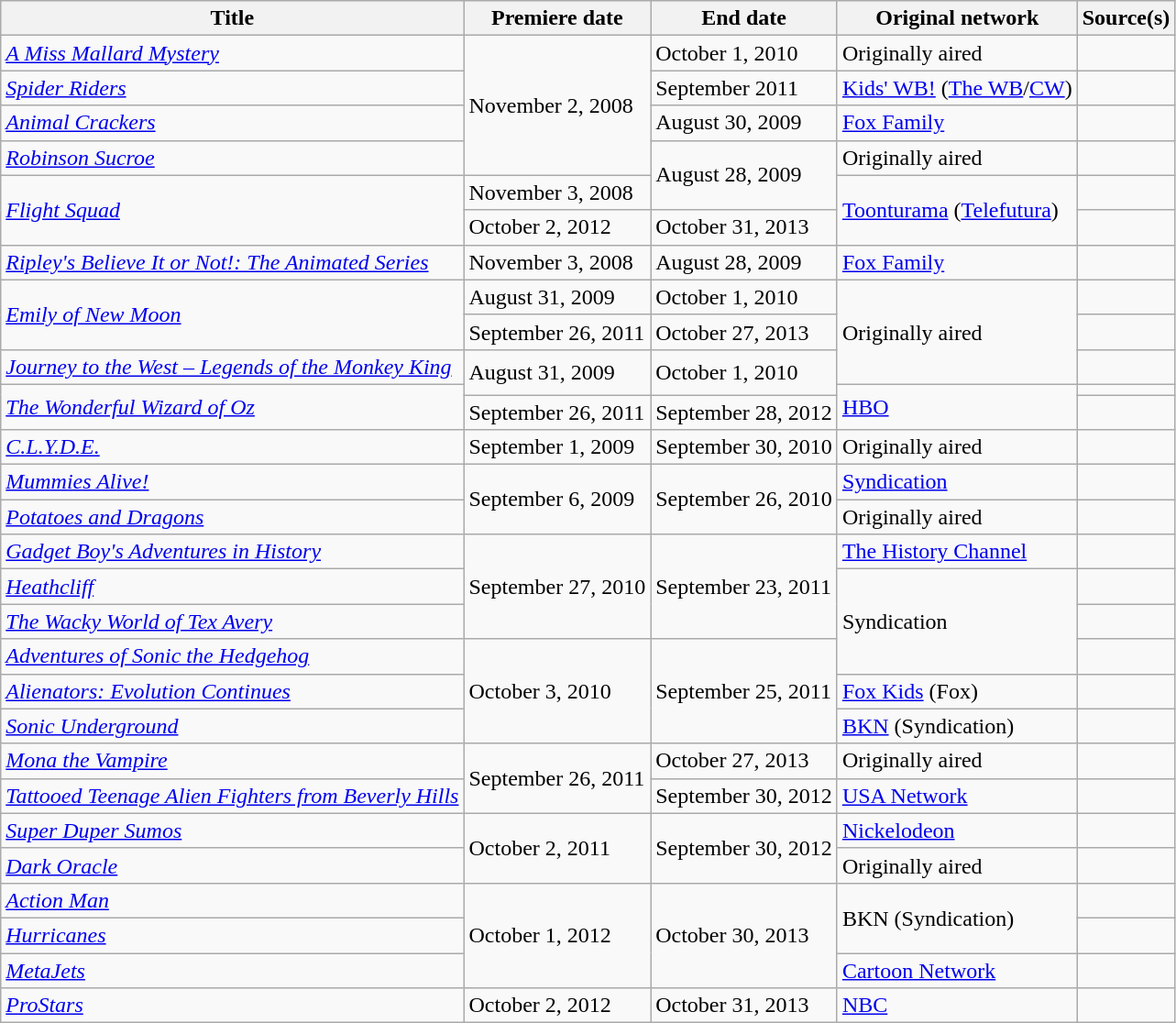<table class="wikitable sortable">
<tr>
<th>Title</th>
<th>Premiere date</th>
<th>End date</th>
<th>Original network</th>
<th>Source(s)</th>
</tr>
<tr>
<td><em><a href='#'>A Miss Mallard Mystery</a></em></td>
<td rowspan=4>November 2, 2008</td>
<td>October 1, 2010</td>
<td>Originally aired</td>
<td></td>
</tr>
<tr>
<td><em><a href='#'>Spider Riders</a></em></td>
<td>September 2011</td>
<td><a href='#'>Kids' WB!</a> (<a href='#'>The WB</a>/<a href='#'>CW</a>)</td>
<td></td>
</tr>
<tr>
<td><em><a href='#'>Animal Crackers</a></em></td>
<td>August 30, 2009</td>
<td><a href='#'>Fox Family</a></td>
<td></td>
</tr>
<tr>
<td><em><a href='#'>Robinson Sucroe</a></em></td>
<td rowspan=2>August 28, 2009</td>
<td>Originally aired</td>
<td></td>
</tr>
<tr>
<td rowspan=2><em><a href='#'>Flight Squad</a></em></td>
<td>November 3, 2008</td>
<td rowspan=2><a href='#'>Toonturama</a> (<a href='#'>Telefutura</a>)</td>
<td></td>
</tr>
<tr>
<td>October 2, 2012</td>
<td>October 31, 2013</td>
<td></td>
</tr>
<tr>
<td><em><a href='#'>Ripley's Believe It or Not!: The Animated Series</a></em></td>
<td>November 3, 2008</td>
<td>August 28, 2009</td>
<td><a href='#'>Fox Family</a></td>
<td></td>
</tr>
<tr>
<td rowspan=2><em><a href='#'>Emily of New Moon</a></em></td>
<td>August 31, 2009</td>
<td>October 1, 2010</td>
<td rowspan=3>Originally aired</td>
<td></td>
</tr>
<tr>
<td>September 26, 2011</td>
<td>October 27, 2013</td>
<td></td>
</tr>
<tr>
<td><em><a href='#'>Journey to the West – Legends of the Monkey King</a></em></td>
<td rowspan=2>August 31, 2009</td>
<td rowspan=2>October 1, 2010</td>
<td></td>
</tr>
<tr>
<td rowspan=2><em><a href='#'>The Wonderful Wizard of Oz</a></em></td>
<td rowspan=2><a href='#'>HBO</a></td>
<td></td>
</tr>
<tr>
<td>September 26, 2011</td>
<td>September 28, 2012</td>
<td></td>
</tr>
<tr>
<td><em><a href='#'>C.L.Y.D.E.</a></em></td>
<td>September 1, 2009</td>
<td>September 30, 2010</td>
<td>Originally aired</td>
<td></td>
</tr>
<tr>
<td><em><a href='#'>Mummies Alive!</a></em></td>
<td rowspan=2>September 6, 2009</td>
<td rowspan=2>September 26, 2010</td>
<td><a href='#'>Syndication</a></td>
</tr>
<tr>
<td><em><a href='#'>Potatoes and Dragons</a></em></td>
<td>Originally aired</td>
<td></td>
</tr>
<tr>
<td><em><a href='#'>Gadget Boy's Adventures in History</a></em></td>
<td rowspan=3>September 27, 2010</td>
<td rowspan=3>September 23, 2011</td>
<td><a href='#'>The History Channel</a></td>
<td></td>
</tr>
<tr>
<td><em><a href='#'>Heathcliff</a></em></td>
<td rowspan=3>Syndication</td>
<td></td>
</tr>
<tr>
<td><em><a href='#'>The Wacky World of Tex Avery</a></em></td>
<td></td>
</tr>
<tr>
<td><em><a href='#'>Adventures of Sonic the Hedgehog</a></em></td>
<td rowspan=3>October 3, 2010</td>
<td rowspan=3>September 25, 2011</td>
<td></td>
</tr>
<tr>
<td><em><a href='#'>Alienators: Evolution Continues</a></em></td>
<td><a href='#'>Fox Kids</a> (Fox)</td>
<td></td>
</tr>
<tr>
<td><em><a href='#'>Sonic Underground</a></em></td>
<td><a href='#'>BKN</a> (Syndication)</td>
<td></td>
</tr>
<tr>
<td><em><a href='#'>Mona the Vampire</a></em></td>
<td rowspan=2>September 26, 2011</td>
<td>October 27, 2013</td>
<td>Originally aired</td>
<td></td>
</tr>
<tr>
<td><em><a href='#'>Tattooed Teenage Alien Fighters from Beverly Hills</a></em></td>
<td>September 30, 2012</td>
<td><a href='#'>USA Network</a></td>
<td></td>
</tr>
<tr>
<td><em><a href='#'>Super Duper Sumos</a></em></td>
<td rowspan=2>October 2, 2011</td>
<td rowspan=2>September 30, 2012</td>
<td><a href='#'>Nickelodeon</a></td>
<td></td>
</tr>
<tr>
<td><em><a href='#'>Dark Oracle</a></em></td>
<td>Originally aired</td>
<td></td>
</tr>
<tr>
<td><em><a href='#'>Action Man</a></em></td>
<td rowspan=3>October 1, 2012</td>
<td rowspan=3>October 30, 2013</td>
<td rowspan=2>BKN (Syndication)</td>
<td></td>
</tr>
<tr>
<td><em><a href='#'>Hurricanes</a></em></td>
<td></td>
</tr>
<tr>
<td><em><a href='#'>MetaJets</a></em></td>
<td><a href='#'>Cartoon Network</a></td>
<td></td>
</tr>
<tr>
<td><em><a href='#'>ProStars</a></em></td>
<td>October 2, 2012</td>
<td>October 31, 2013</td>
<td><a href='#'>NBC</a></td>
<td></td>
</tr>
</table>
